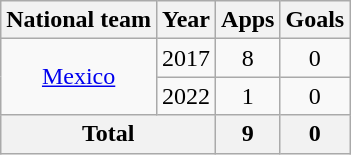<table class="wikitable" style="text-align: center;">
<tr>
<th>National team</th>
<th>Year</th>
<th>Apps</th>
<th>Goals</th>
</tr>
<tr>
<td rowspan="2" valign="center"><a href='#'>Mexico</a></td>
<td>2017</td>
<td>8</td>
<td>0</td>
</tr>
<tr>
<td>2022</td>
<td>1</td>
<td>0</td>
</tr>
<tr>
<th colspan="2">Total</th>
<th>9</th>
<th>0</th>
</tr>
</table>
